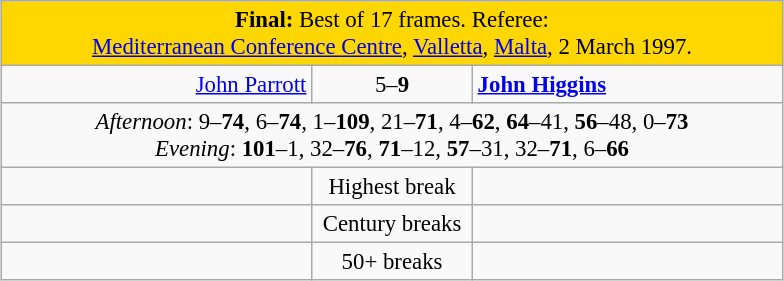<table class="wikitable" style="font-size: 95%; margin: 1em auto 1em auto;">
<tr>
<td colspan="3" align="center" bgcolor="#ffd700"><strong>Final:</strong> Best of 17 frames. Referee: <br><a href='#'>Mediterranean Conference Centre</a>, <a href='#'>Valletta</a>, <a href='#'>Malta</a>, 2 March 1997.</td>
</tr>
<tr>
<td width="200" align="right"><a href='#'>John Parrott</a><br></td>
<td width="100" align="center">5–<strong>9</strong></td>
<td width="200"><strong><a href='#'>John Higgins</a></strong><br></td>
</tr>
<tr>
<td colspan="3" align="center" style="font-size: 100%"><em>Afternoon</em>: 9–<strong>74</strong>, 6–<strong>74</strong>, 1–<strong>109</strong>, 21–<strong>71</strong>, 4–<strong>62</strong>, <strong>64</strong>–41, <strong>56</strong>–48, 0–<strong>73</strong><br><em>Evening</em>: <strong>101</strong>–1, 32–<strong>76</strong>, <strong>71</strong>–12, <strong>57</strong>–31, 32–<strong>71</strong>, 6–<strong>66</strong></td>
</tr>
<tr>
<td align="right"></td>
<td align="center">Highest break</td>
<td align="left"></td>
</tr>
<tr>
<td align="right"></td>
<td align="center">Century breaks</td>
<td align="left"></td>
</tr>
<tr>
<td align="right"></td>
<td align="center">50+ breaks</td>
<td align="left"></td>
</tr>
</table>
